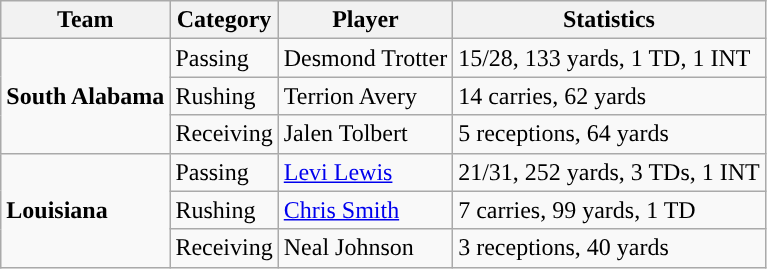<table class="wikitable" style="float: left;">
<tr>
<th>Team</th>
<th>Category</th>
<th>Player</th>
<th>Statistics</th>
</tr>
<tr>
<td rowspan=3><strong>South Alabama</strong></td>
<td>Passing</td>
<td>Desmond Trotter</td>
<td>15/28, 133 yards, 1 TD, 1 INT</td>
</tr>
<tr>
<td>Rushing</td>
<td>Terrion Avery</td>
<td>14 carries, 62 yards</td>
</tr>
<tr>
<td>Receiving</td>
<td>Jalen Tolbert</td>
<td>5 receptions, 64 yards</td>
</tr>
<tr>
<td rowspan=3><strong>Louisiana</strong></td>
<td>Passing</td>
<td><a href='#'>Levi Lewis</a></td>
<td>21/31, 252 yards, 3 TDs, 1 INT</td>
</tr>
<tr>
<td>Rushing</td>
<td><a href='#'>Chris Smith</a></td>
<td>7 carries, 99 yards, 1 TD</td>
</tr>
<tr>
<td>Receiving</td>
<td>Neal Johnson</td>
<td>3 receptions, 40 yards</td>
</tr>
</table>
